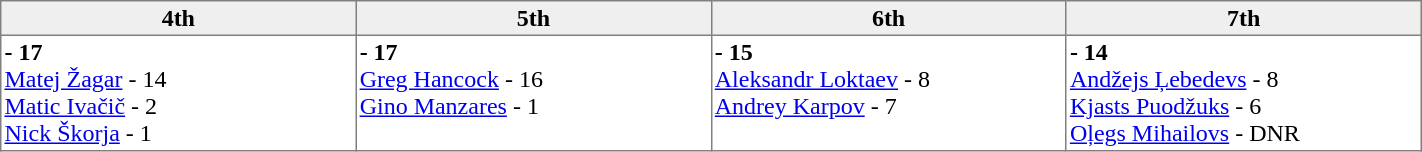<table border="1" cellpadding="2" cellspacing="0"  style="width:75%; border-collapse:collapse;">
<tr style="text-align:left; background:#efefef;">
<th style="width:15%; text-align:center;">4th</th>
<th style="width:15%; text-align:center;">5th</th>
<th style="width:15%; text-align:center;">6th</th>
<th style="width:15%; text-align:center;">7th</th>
</tr>
<tr align=left>
<td valign=top align=left><strong> - 17</strong><br><a href='#'>Matej Žagar</a> - 14 <br><a href='#'>Matic Ivačič</a> - 2<br><a href='#'>Nick Škorja</a> - 1</td>
<td valign=top align=left><strong> - 17</strong><br><a href='#'>Greg Hancock</a> - 16<br><a href='#'>Gino Manzares</a> - 1</td>
<td valign=top align=left><strong> - 15</strong><br><a href='#'>Aleksandr Loktaev</a> - 8<br><a href='#'>Andrey Karpov</a> - 7</td>
<td valign=top align=left><strong> - 14</strong><br><a href='#'>Andžejs Ļebedevs</a> - 8<br><a href='#'>Kjasts Puodžuks</a> - 6<br><a href='#'>Oļegs Mihailovs</a> - DNR</td>
</tr>
</table>
